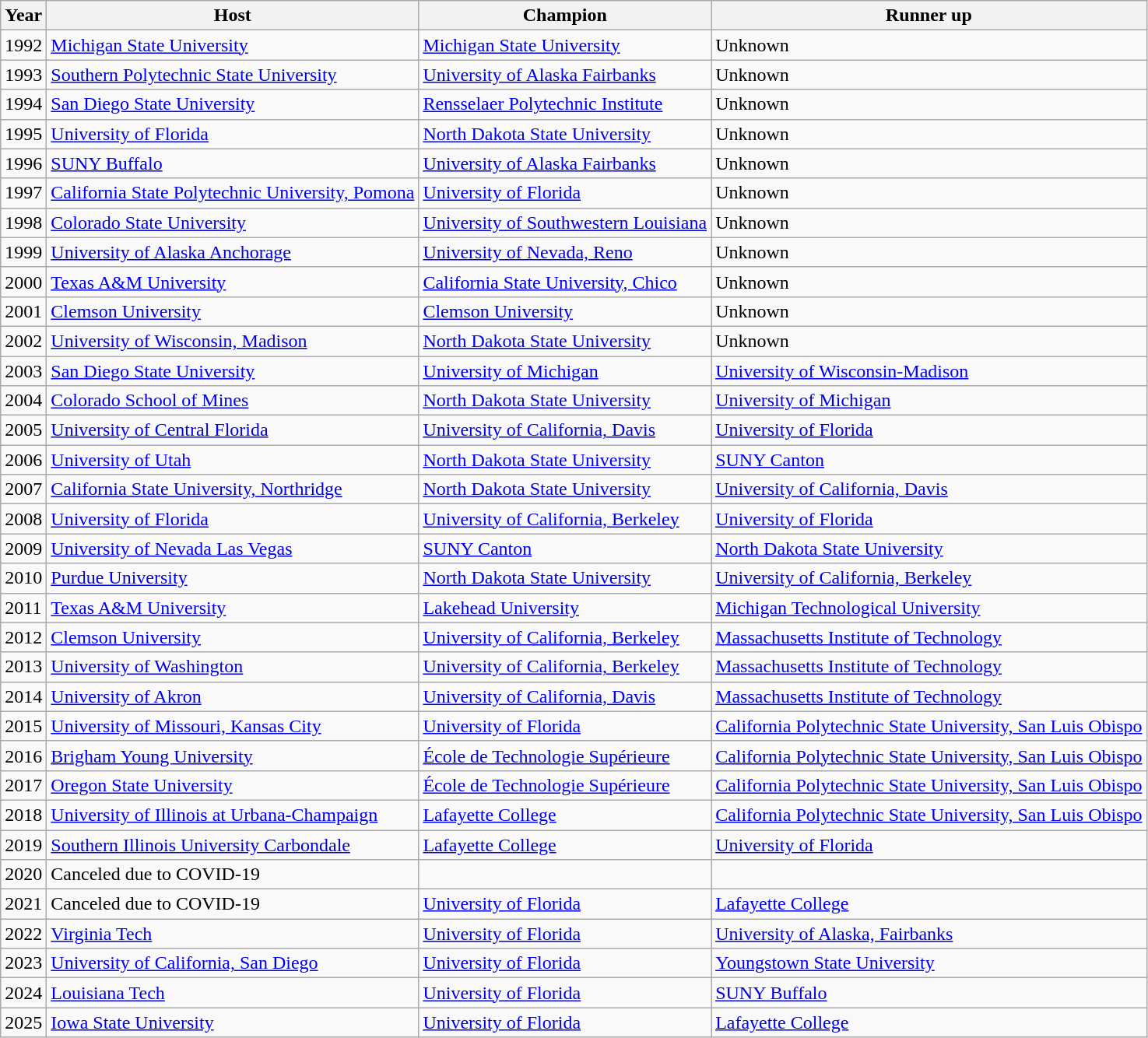<table class="wikitable">
<tr>
<th>Year</th>
<th>Host</th>
<th>Champion</th>
<th>Runner up</th>
</tr>
<tr>
<td>1992</td>
<td><a href='#'>Michigan State University</a></td>
<td><a href='#'>Michigan State University</a></td>
<td>Unknown</td>
</tr>
<tr>
<td>1993</td>
<td><a href='#'>Southern Polytechnic State University</a></td>
<td><a href='#'>University of Alaska Fairbanks</a></td>
<td>Unknown</td>
</tr>
<tr>
<td>1994</td>
<td><a href='#'>San Diego State University</a></td>
<td><a href='#'>Rensselaer Polytechnic Institute</a></td>
<td>Unknown</td>
</tr>
<tr>
<td>1995</td>
<td><a href='#'>University of Florida</a></td>
<td><a href='#'>North Dakota State University</a></td>
<td>Unknown</td>
</tr>
<tr>
<td>1996</td>
<td><a href='#'>SUNY Buffalo</a></td>
<td><a href='#'>University of Alaska Fairbanks</a></td>
<td>Unknown</td>
</tr>
<tr>
<td>1997</td>
<td><a href='#'>California State Polytechnic University, Pomona</a></td>
<td><a href='#'>University of Florida</a></td>
<td>Unknown</td>
</tr>
<tr>
<td>1998</td>
<td><a href='#'>Colorado State University</a></td>
<td><a href='#'>University of Southwestern Louisiana</a></td>
<td>Unknown</td>
</tr>
<tr>
<td>1999</td>
<td><a href='#'>University of Alaska Anchorage</a></td>
<td><a href='#'>University of Nevada, Reno</a></td>
<td>Unknown</td>
</tr>
<tr>
<td>2000</td>
<td><a href='#'>Texas A&M University</a></td>
<td><a href='#'>California State University, Chico</a></td>
<td>Unknown</td>
</tr>
<tr>
<td>2001</td>
<td><a href='#'>Clemson University</a></td>
<td><a href='#'>Clemson University</a></td>
<td>Unknown</td>
</tr>
<tr>
<td>2002</td>
<td><a href='#'>University of Wisconsin, Madison</a></td>
<td><a href='#'>North Dakota State University</a></td>
<td>Unknown</td>
</tr>
<tr>
<td>2003</td>
<td><a href='#'>San Diego State University</a></td>
<td><a href='#'>University of Michigan</a></td>
<td><a href='#'>University of Wisconsin-Madison</a></td>
</tr>
<tr>
<td>2004</td>
<td><a href='#'>Colorado School of Mines</a></td>
<td><a href='#'>North Dakota State University</a></td>
<td><a href='#'>University of Michigan</a></td>
</tr>
<tr>
<td>2005</td>
<td><a href='#'>University of Central Florida</a></td>
<td><a href='#'>University of California, Davis</a></td>
<td><a href='#'>University of Florida</a></td>
</tr>
<tr>
<td>2006</td>
<td><a href='#'>University of Utah</a></td>
<td><a href='#'>North Dakota State University</a></td>
<td><a href='#'>SUNY Canton</a></td>
</tr>
<tr>
<td>2007</td>
<td><a href='#'>California State University, Northridge</a></td>
<td><a href='#'>North Dakota State University</a></td>
<td><a href='#'>University of California, Davis</a></td>
</tr>
<tr>
<td>2008</td>
<td><a href='#'>University of Florida</a></td>
<td><a href='#'>University of California, Berkeley</a></td>
<td><a href='#'>University of Florida</a></td>
</tr>
<tr>
<td>2009</td>
<td><a href='#'>University of Nevada Las Vegas</a></td>
<td><a href='#'>SUNY Canton</a></td>
<td><a href='#'>North Dakota State University</a></td>
</tr>
<tr>
<td>2010</td>
<td><a href='#'>Purdue University</a></td>
<td><a href='#'>North Dakota State University</a></td>
<td><a href='#'>University of California, Berkeley</a></td>
</tr>
<tr>
<td>2011</td>
<td><a href='#'>Texas A&M University</a></td>
<td><a href='#'>Lakehead University</a></td>
<td><a href='#'>Michigan Technological University</a></td>
</tr>
<tr>
<td>2012</td>
<td><a href='#'>Clemson University</a></td>
<td><a href='#'>University of California, Berkeley</a></td>
<td><a href='#'>Massachusetts Institute of Technology</a></td>
</tr>
<tr>
<td>2013</td>
<td><a href='#'>University of Washington</a></td>
<td><a href='#'>University of California, Berkeley</a></td>
<td><a href='#'>Massachusetts Institute of Technology</a></td>
</tr>
<tr>
<td>2014</td>
<td><a href='#'>University of Akron</a></td>
<td><a href='#'>University of California, Davis</a></td>
<td><a href='#'>Massachusetts Institute of Technology</a></td>
</tr>
<tr>
<td>2015</td>
<td><a href='#'>University of Missouri, Kansas City</a></td>
<td><a href='#'>University of Florida</a></td>
<td><a href='#'>California Polytechnic State University, San Luis Obispo</a></td>
</tr>
<tr>
<td>2016</td>
<td><a href='#'>Brigham Young University</a></td>
<td><a href='#'>École de Technologie Supérieure</a></td>
<td><a href='#'>California Polytechnic State University, San Luis Obispo</a></td>
</tr>
<tr>
<td>2017</td>
<td><a href='#'>Oregon State University</a></td>
<td><a href='#'>École de Technologie Supérieure</a></td>
<td><a href='#'>California Polytechnic State University, San Luis Obispo</a></td>
</tr>
<tr>
<td>2018</td>
<td><a href='#'>University of Illinois at Urbana-Champaign</a></td>
<td><a href='#'>Lafayette College</a></td>
<td><a href='#'>California Polytechnic State University, San Luis Obispo</a></td>
</tr>
<tr>
<td>2019</td>
<td><a href='#'>Southern Illinois University Carbondale</a></td>
<td><a href='#'>Lafayette College</a></td>
<td><a href='#'>University of Florida</a></td>
</tr>
<tr>
<td>2020</td>
<td>Canceled due to COVID-19</td>
<td></td>
<td></td>
</tr>
<tr>
<td>2021</td>
<td>Canceled due to COVID-19</td>
<td><a href='#'>University of Florida</a></td>
<td><a href='#'>Lafayette College</a></td>
</tr>
<tr>
<td>2022</td>
<td><a href='#'>Virginia Tech</a></td>
<td><a href='#'>University of Florida</a></td>
<td><a href='#'>University of Alaska, Fairbanks</a></td>
</tr>
<tr>
<td>2023</td>
<td><a href='#'>University of California, San Diego</a></td>
<td><a href='#'>University of Florida</a></td>
<td><a href='#'>Youngstown State University</a></td>
</tr>
<tr>
<td>2024</td>
<td><a href='#'>Louisiana Tech</a></td>
<td><a href='#'>University of Florida</a></td>
<td><a href='#'>SUNY Buffalo</a></td>
</tr>
<tr>
<td>2025</td>
<td><a href='#'>Iowa State University</a></td>
<td><a href='#'>University of Florida</a></td>
<td><a href='#'>Lafayette College</a></td>
</tr>
</table>
